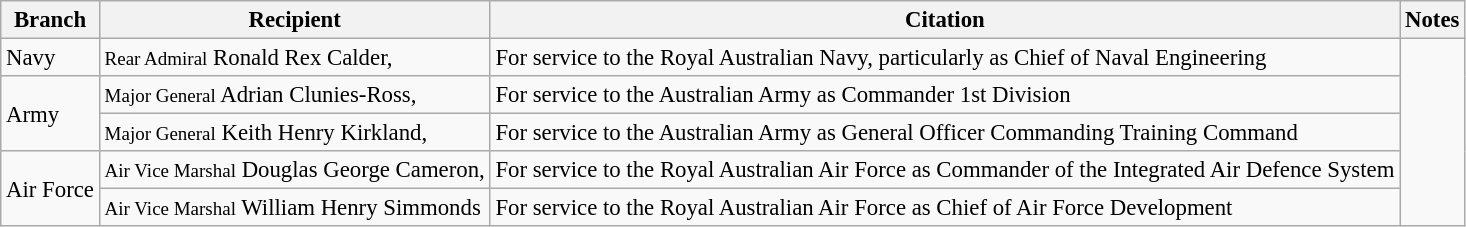<table class="wikitable" style="font-size:95%;">
<tr>
<th>Branch</th>
<th>Recipient</th>
<th>Citation</th>
<th>Notes</th>
</tr>
<tr>
<td>Navy</td>
<td><small>Rear Admiral</small> Ronald Rex Calder, </td>
<td>For service to the Royal Australian Navy, particularly as Chief of Naval Engineering</td>
<td rowspan="5"></td>
</tr>
<tr>
<td rowspan="2">Army</td>
<td><small>Major General</small> Adrian Clunies-Ross, </td>
<td>For service to the Australian Army as Commander 1st Division</td>
</tr>
<tr>
<td><small>Major General</small> Keith Henry Kirkland, </td>
<td>For service to the Australian Army as General Officer Commanding Training Command</td>
</tr>
<tr>
<td rowspan="2">Air Force</td>
<td><small>Air Vice Marshal</small> Douglas George Cameron, </td>
<td>For service to the Royal Australian Air Force as Commander of the Integrated Air Defence System</td>
</tr>
<tr>
<td><small>Air Vice Marshal</small> William Henry Simmonds</td>
<td>For service to the Royal Australian Air Force as Chief of Air Force Development</td>
</tr>
</table>
